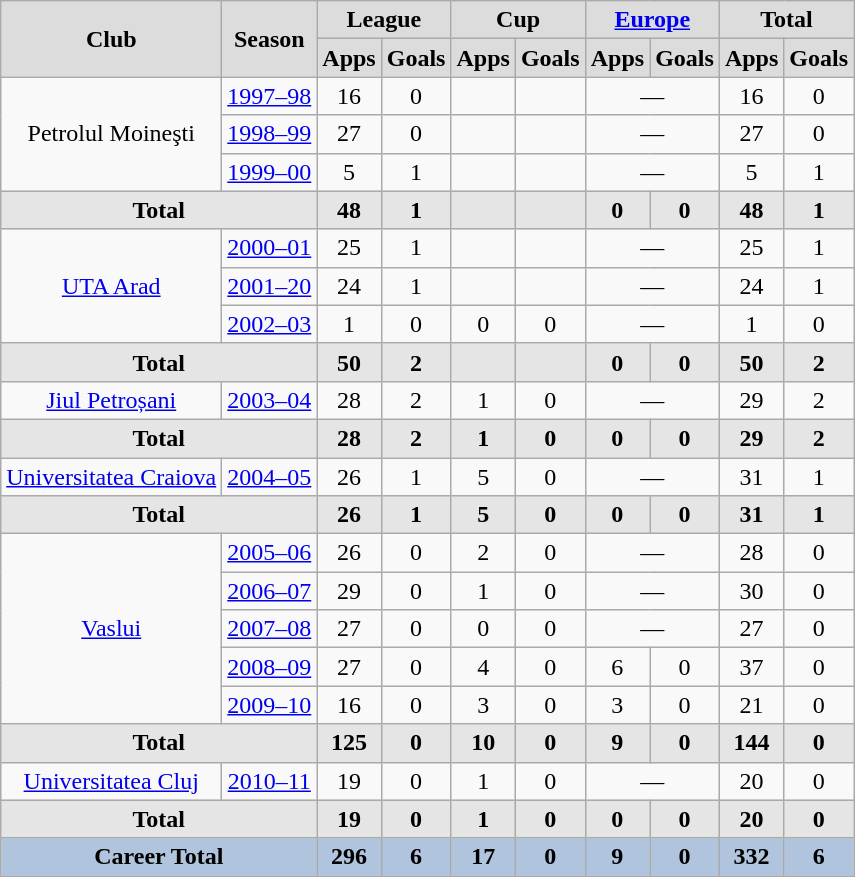<table class="wikitable" style="text-align: center;">
<tr>
<th style="background: #DCDCDC; text-align: center" rowspan="2"><strong>Club</strong></th>
<th style="background: #DCDCDC; text-align: center" rowspan="2"><strong>Season</strong></th>
<th style="background: #DCDCDC; text-align: center" colspan="2"><strong>League</strong></th>
<th style="background: #DCDCDC; text-align: center" colspan="2"><strong>Cup</strong></th>
<th style="background: #DCDCDC; text-align: center" colspan="2"><a href='#'>Europe</a></th>
<th style="background: #DCDCDC; text-align: center" colspan="3"><strong>Total</strong></th>
</tr>
<tr>
<th style="background:#dcdcdc; text-align:center;">Apps</th>
<th style="background:#dcdcdc; text-align:center;">Goals</th>
<th style="background:#dcdcdc; text-align:center;">Apps</th>
<th style="background:#dcdcdc; text-align:center;">Goals</th>
<th style="background:#dcdcdc; text-align:center;">Apps</th>
<th style="background:#dcdcdc; text-align:center;">Goals</th>
<th style="background:#dcdcdc; text-align:center;">Apps</th>
<th style="background:#dcdcdc; text-align:center;">Goals</th>
</tr>
<tr>
<td rowspan="3">Petrolul Moineşti</td>
<td><a href='#'>1997–98</a></td>
<td>16</td>
<td>0</td>
<td></td>
<td></td>
<td colspan="2">—</td>
<td>16</td>
<td>0</td>
</tr>
<tr>
<td><a href='#'>1998–99</a></td>
<td>27</td>
<td>0</td>
<td></td>
<td></td>
<td colspan="2">—</td>
<td>27</td>
<td>0</td>
</tr>
<tr>
<td><a href='#'>1999–00</a></td>
<td>5</td>
<td>1</td>
<td></td>
<td></td>
<td colspan="2">—</td>
<td>5</td>
<td>1</td>
</tr>
<tr>
<th style="background: #E5E5E5; text-align: center" colspan="2">Total</th>
<th style="background:#e5e5e5; text-align:center;">48</th>
<th style="background:#e5e5e5; text-align:center;">1</th>
<th style="background:#e5e5e5; text-align:center;"></th>
<th style="background:#e5e5e5; text-align:center;"></th>
<th style="background:#e5e5e5; text-align:center;">0</th>
<th style="background:#e5e5e5; text-align:center;">0</th>
<th style="background:#e5e5e5; text-align:center;">48</th>
<th style="background:#e5e5e5; text-align:center;">1</th>
</tr>
<tr>
<td rowspan="3"><a href='#'>UTA Arad</a></td>
<td><a href='#'>2000–01</a></td>
<td>25</td>
<td>1</td>
<td></td>
<td></td>
<td colspan="2">—</td>
<td>25</td>
<td>1</td>
</tr>
<tr>
<td><a href='#'>2001–20</a></td>
<td>24</td>
<td>1</td>
<td></td>
<td></td>
<td colspan="2">—</td>
<td>24</td>
<td>1</td>
</tr>
<tr>
<td><a href='#'>2002–03</a></td>
<td>1</td>
<td>0</td>
<td>0</td>
<td>0</td>
<td colspan="2">—</td>
<td>1</td>
<td>0</td>
</tr>
<tr>
<th style="background: #E5E5E5; text-align: center" colspan="2">Total</th>
<th style="background:#e5e5e5; text-align:center;">50</th>
<th style="background:#e5e5e5; text-align:center;">2</th>
<th style="background:#e5e5e5; text-align:center;"></th>
<th style="background:#e5e5e5; text-align:center;"></th>
<th style="background:#e5e5e5; text-align:center;">0</th>
<th style="background:#e5e5e5; text-align:center;">0</th>
<th style="background:#e5e5e5; text-align:center;">50</th>
<th style="background:#e5e5e5; text-align:center;">2</th>
</tr>
<tr>
<td rowspan="1"><a href='#'>Jiul Petroșani</a></td>
<td><a href='#'>2003–04</a></td>
<td>28</td>
<td>2</td>
<td>1</td>
<td>0</td>
<td colspan="2">—</td>
<td>29</td>
<td>2</td>
</tr>
<tr>
<th style="background: #E5E5E5; text-align: center" colspan="2">Total</th>
<th style="background:#e5e5e5; text-align:center;">28</th>
<th style="background:#e5e5e5; text-align:center;">2</th>
<th style="background:#e5e5e5; text-align:center;">1</th>
<th style="background:#e5e5e5; text-align:center;">0</th>
<th style="background:#e5e5e5; text-align:center;">0</th>
<th style="background:#e5e5e5; text-align:center;">0</th>
<th style="background:#e5e5e5; text-align:center;">29</th>
<th style="background:#e5e5e5; text-align:center;">2</th>
</tr>
<tr>
<td rowspan="1"><a href='#'>Universitatea Craiova</a></td>
<td><a href='#'>2004–05</a></td>
<td>26</td>
<td>1</td>
<td>5</td>
<td>0</td>
<td colspan="2">—</td>
<td>31</td>
<td>1</td>
</tr>
<tr>
<th style="background: #E5E5E5; text-align: center" colspan="2">Total</th>
<th style="background:#e5e5e5; text-align:center;">26</th>
<th style="background:#e5e5e5; text-align:center;">1</th>
<th style="background:#e5e5e5; text-align:center;">5</th>
<th style="background:#e5e5e5; text-align:center;">0</th>
<th style="background:#e5e5e5; text-align:center;">0</th>
<th style="background:#e5e5e5; text-align:center;">0</th>
<th style="background:#e5e5e5; text-align:center;">31</th>
<th style="background:#e5e5e5; text-align:center;">1</th>
</tr>
<tr>
<td rowspan="5"><a href='#'>Vaslui</a></td>
<td><a href='#'>2005–06</a></td>
<td>26</td>
<td>0</td>
<td>2</td>
<td>0</td>
<td colspan="2">—</td>
<td>28</td>
<td>0</td>
</tr>
<tr>
<td><a href='#'>2006–07</a></td>
<td>29</td>
<td>0</td>
<td>1</td>
<td>0</td>
<td colspan="2">—</td>
<td>30</td>
<td>0</td>
</tr>
<tr>
<td><a href='#'>2007–08</a></td>
<td>27</td>
<td>0</td>
<td>0</td>
<td>0</td>
<td colspan="2">—</td>
<td>27</td>
<td>0</td>
</tr>
<tr>
<td><a href='#'>2008–09</a></td>
<td>27</td>
<td>0</td>
<td>4</td>
<td>0</td>
<td>6</td>
<td>0</td>
<td>37</td>
<td>0</td>
</tr>
<tr>
<td><a href='#'>2009–10</a></td>
<td>16</td>
<td>0</td>
<td>3</td>
<td>0</td>
<td>3</td>
<td>0</td>
<td>21</td>
<td>0</td>
</tr>
<tr>
<th style="background: #E5E5E5; text-align: center" colspan="2">Total</th>
<th style="background:#e5e5e5; text-align:center;">125</th>
<th style="background:#e5e5e5; text-align:center;">0</th>
<th style="background:#e5e5e5; text-align:center;">10</th>
<th style="background:#e5e5e5; text-align:center;">0</th>
<th style="background:#e5e5e5; text-align:center;">9</th>
<th style="background:#e5e5e5; text-align:center;">0</th>
<th style="background:#e5e5e5; text-align:center;">144</th>
<th style="background:#e5e5e5; text-align:center;">0</th>
</tr>
<tr>
<td rowspan="1"><a href='#'>Universitatea Cluj</a></td>
<td><a href='#'>2010–11</a></td>
<td>19</td>
<td>0</td>
<td>1</td>
<td>0</td>
<td colspan="2">—</td>
<td>20</td>
<td>0</td>
</tr>
<tr>
<th style="background: #E5E5E5; text-align: center" colspan="2">Total</th>
<th style="background:#e5e5e5; text-align:center;">19</th>
<th style="background:#e5e5e5; text-align:center;">0</th>
<th style="background:#e5e5e5; text-align:center;">1</th>
<th style="background:#e5e5e5; text-align:center;">0</th>
<th style="background:#e5e5e5; text-align:center;">0</th>
<th style="background:#e5e5e5; text-align:center;">0</th>
<th style="background:#e5e5e5; text-align:center;">20</th>
<th style="background:#e5e5e5; text-align:center;">0</th>
</tr>
<tr>
<th style="background: #b0c4de; text-align: center" colspan="2"><strong>Career Total</strong></th>
<th style="background:#b0c4de; text-align:center;">296</th>
<th style="background:#b0c4de; text-align:center;">6</th>
<th style="background:#b0c4de; text-align:center;">17</th>
<th style="background:#b0c4de; text-align:center;">0</th>
<th style="background:#b0c4de; text-align:center;">9</th>
<th style="background:#b0c4de; text-align:center;">0</th>
<th style="background:#b0c4de; text-align:center;">332</th>
<th style="background:#b0c4de; text-align:center;">6</th>
</tr>
</table>
